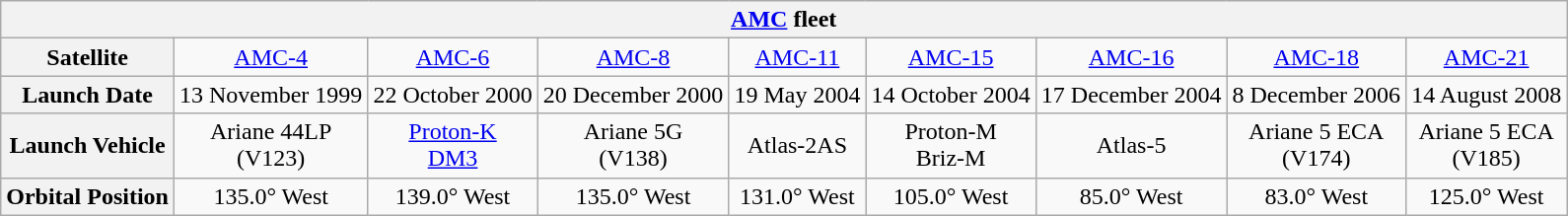<table class="wikitable" style="text-align:center">
<tr>
<th colspan="11"><a href='#'>AMC</a> fleet</th>
</tr>
<tr>
<th>Satellite</th>
<td><a href='#'>AMC-4</a></td>
<td><a href='#'>AMC-6</a></td>
<td><a href='#'>AMC-8</a></td>
<td><a href='#'>AMC-11</a></td>
<td><a href='#'>AMC-15</a></td>
<td><a href='#'>AMC-16</a></td>
<td><a href='#'>AMC-18</a></td>
<td><a href='#'>AMC-21</a></td>
</tr>
<tr>
<th>Launch Date</th>
<td>13 November 1999</td>
<td>22 October 2000</td>
<td>20 December 2000</td>
<td>19 May 2004</td>
<td>14 October 2004</td>
<td>17 December 2004</td>
<td>8 December 2006</td>
<td>14 August 2008</td>
</tr>
<tr>
<th>Launch Vehicle</th>
<td>Ariane 44LP<br>(V123)</td>
<td><a href='#'>Proton-K</a><br><a href='#'>DM3</a></td>
<td>Ariane 5G<br>(V138)</td>
<td>Atlas-2AS</td>
<td>Proton-M<br>Briz-M</td>
<td>Atlas-5</td>
<td>Ariane 5 ECA<br>(V174)</td>
<td>Ariane 5 ECA<br>(V185)</td>
</tr>
<tr>
<th>Orbital Position</th>
<td>135.0° West</td>
<td>139.0° West</td>
<td>135.0° West</td>
<td>131.0° West</td>
<td>105.0° West</td>
<td>85.0° West</td>
<td>83.0° West</td>
<td>125.0° West</td>
</tr>
</table>
